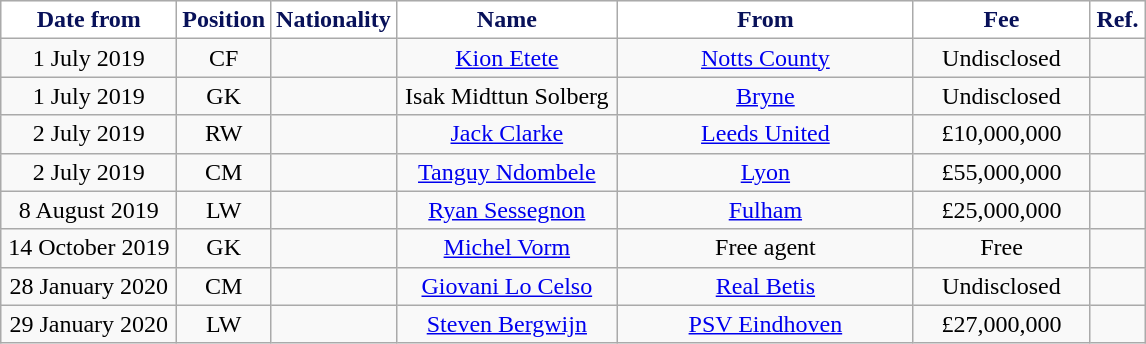<table class="wikitable" style="text-align:center">
<tr>
<th style="background:#FFFFFF; color:#081159; width:110px;">Date from</th>
<th style="background:#FFFFFF; color:#081159; width:50px;">Position</th>
<th style="background:#FFFFFF; color:#081159; width:50px;">Nationality</th>
<th style="background:#FFFFFF; color:#081159; width:140px;">Name</th>
<th style="background:#FFFFFF; color:#081159; width:190px;">From</th>
<th style="background:#FFFFFF; color:#081159; width:110px;">Fee</th>
<th style="background:#FFFFFF; color:#081159; width:30px;">Ref.</th>
</tr>
<tr>
<td>1 July 2019</td>
<td>CF</td>
<td></td>
<td><a href='#'>Kion Etete</a></td>
<td> <a href='#'>Notts County</a></td>
<td>Undisclosed</td>
<td></td>
</tr>
<tr>
<td>1 July 2019</td>
<td>GK</td>
<td></td>
<td>Isak Midttun Solberg</td>
<td> <a href='#'>Bryne</a></td>
<td>Undisclosed</td>
<td></td>
</tr>
<tr>
<td>2 July 2019</td>
<td>RW</td>
<td></td>
<td><a href='#'>Jack Clarke</a></td>
<td> <a href='#'>Leeds United</a></td>
<td>£10,000,000</td>
<td></td>
</tr>
<tr>
<td>2 July 2019</td>
<td>CM</td>
<td></td>
<td><a href='#'>Tanguy Ndombele</a></td>
<td> <a href='#'>Lyon</a></td>
<td>£55,000,000</td>
<td></td>
</tr>
<tr>
<td>8 August 2019</td>
<td>LW</td>
<td></td>
<td><a href='#'>Ryan Sessegnon</a></td>
<td> <a href='#'>Fulham</a></td>
<td>£25,000,000</td>
<td></td>
</tr>
<tr>
<td>14 October 2019</td>
<td>GK</td>
<td></td>
<td><a href='#'>Michel Vorm</a></td>
<td>Free agent</td>
<td>Free</td>
<td></td>
</tr>
<tr>
<td>28 January 2020</td>
<td>CM</td>
<td></td>
<td><a href='#'>Giovani Lo Celso</a></td>
<td> <a href='#'>Real Betis</a></td>
<td>Undisclosed</td>
<td></td>
</tr>
<tr>
<td>29 January 2020</td>
<td>LW</td>
<td></td>
<td><a href='#'>Steven Bergwijn</a></td>
<td> <a href='#'>PSV Eindhoven</a></td>
<td>£27,000,000</td>
<td></td>
</tr>
</table>
